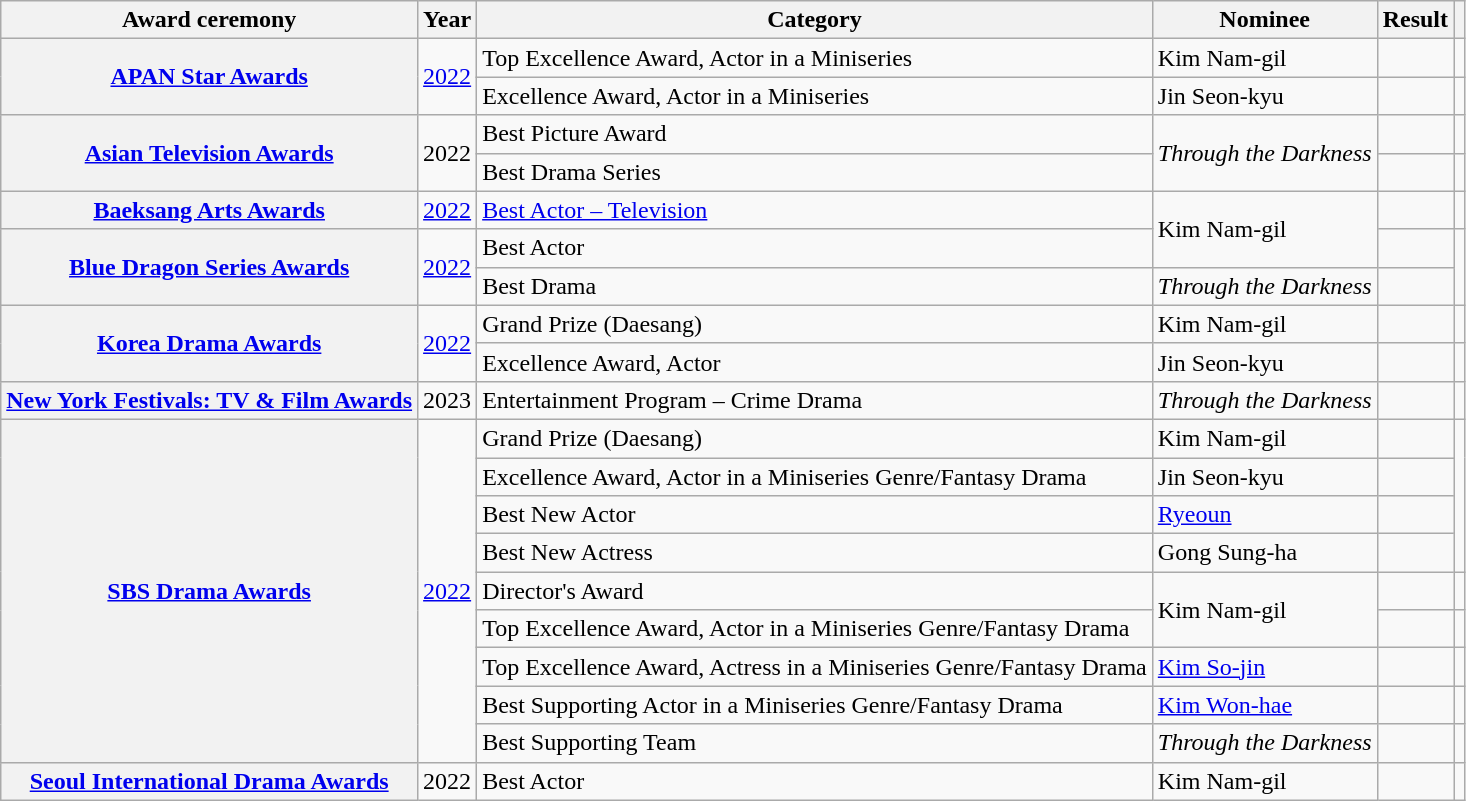<table class="wikitable plainrowheaders sortable">
<tr>
<th scope="col">Award ceremony</th>
<th scope="col">Year</th>
<th scope="col">Category</th>
<th scope="col">Nominee</th>
<th scope="col">Result</th>
<th scope="col" class="unsortable"></th>
</tr>
<tr>
<th scope="row" rowspan="2"><a href='#'>APAN Star Awards</a></th>
<td style="text-align:center" rowspan="2"><a href='#'>2022</a></td>
<td>Top Excellence Award, Actor in a Miniseries</td>
<td>Kim Nam-gil</td>
<td></td>
<td style="text-align:center"></td>
</tr>
<tr>
<td>Excellence Award, Actor in a Miniseries</td>
<td>Jin Seon-kyu</td>
<td></td>
<td style="text-align:center"></td>
</tr>
<tr>
<th scope="row"  rowspan="2"><a href='#'>Asian Television Awards</a></th>
<td style="text-align:center;"  rowspan="2">2022</td>
<td>Best Picture Award</td>
<td rowspan="2"><em>Through the Darkness</em></td>
<td></td>
<td style="text-align:center;"></td>
</tr>
<tr>
<td>Best Drama Series</td>
<td></td>
<td style="text-align:center;"></td>
</tr>
<tr>
<th scope="row"  rowspan="1"><a href='#'>Baeksang Arts Awards</a></th>
<td style="text-align:center" rowspan="1"><a href='#'>2022</a></td>
<td><a href='#'>Best Actor – Television</a></td>
<td rowspan="2">Kim Nam-gil</td>
<td></td>
<td style="text-align:center"></td>
</tr>
<tr>
<th scope="row" rowspan="2"><a href='#'>Blue Dragon Series Awards</a></th>
<td style="text-align:center" rowspan="2"><a href='#'>2022</a></td>
<td>Best Actor</td>
<td></td>
<td style="text-align:center" rowspan="2"></td>
</tr>
<tr>
<td>Best Drama</td>
<td><em>Through the Darkness</em></td>
<td></td>
</tr>
<tr>
<th scope="row" rowspan="2"><a href='#'>Korea Drama Awards</a></th>
<td style="text-align:center" rowspan="2"><a href='#'>2022</a></td>
<td>Grand Prize (Daesang)</td>
<td>Kim Nam-gil</td>
<td></td>
<td style="text-align:center"></td>
</tr>
<tr>
<td>Excellence Award, Actor</td>
<td>Jin Seon-kyu</td>
<td></td>
<td style="text-align:center"></td>
</tr>
<tr>
<th scope="row"><a href='#'>New York Festivals: TV & Film Awards</a></th>
<td style="text-align:center">2023</td>
<td>Entertainment Program – Crime Drama</td>
<td><em>Through the Darkness</em></td>
<td></td>
<td style="text-align:center"></td>
</tr>
<tr>
<th scope="row"  rowspan="9"><a href='#'>SBS Drama Awards</a></th>
<td style="text-align:center" rowspan="9"><a href='#'>2022</a></td>
<td>Grand Prize (Daesang)</td>
<td>Kim Nam-gil</td>
<td></td>
<td style="text-align:center" rowspan="4"></td>
</tr>
<tr>
<td>Excellence Award, Actor in a Miniseries Genre/Fantasy Drama</td>
<td>Jin Seon-kyu</td>
<td></td>
</tr>
<tr>
<td>Best New Actor</td>
<td><a href='#'>Ryeoun</a></td>
<td></td>
</tr>
<tr>
<td>Best New Actress</td>
<td>Gong Sung-ha</td>
<td></td>
</tr>
<tr>
<td>Director's Award</td>
<td rowspan="2">Kim Nam-gil</td>
<td></td>
<td style="text-align:center"></td>
</tr>
<tr>
<td>Top Excellence Award, Actor in a Miniseries Genre/Fantasy Drama</td>
<td></td>
<td style="text-align:center"></td>
</tr>
<tr>
<td>Top Excellence Award, Actress in a Miniseries Genre/Fantasy Drama</td>
<td><a href='#'>Kim So-jin</a></td>
<td></td>
<td style="text-align:center"></td>
</tr>
<tr>
<td>Best Supporting Actor in a Miniseries Genre/Fantasy Drama</td>
<td><a href='#'>Kim Won-hae</a></td>
<td></td>
<td style="text-align:center"></td>
</tr>
<tr>
<td>Best Supporting Team</td>
<td><em>Through the Darkness</em></td>
<td></td>
<td style="text-align:center"></td>
</tr>
<tr>
<th scope="row"><a href='#'>Seoul International Drama Awards</a></th>
<td style="text-align:center">2022</td>
<td>Best Actor</td>
<td>Kim Nam-gil</td>
<td></td>
<td style="text-align:center"></td>
</tr>
</table>
